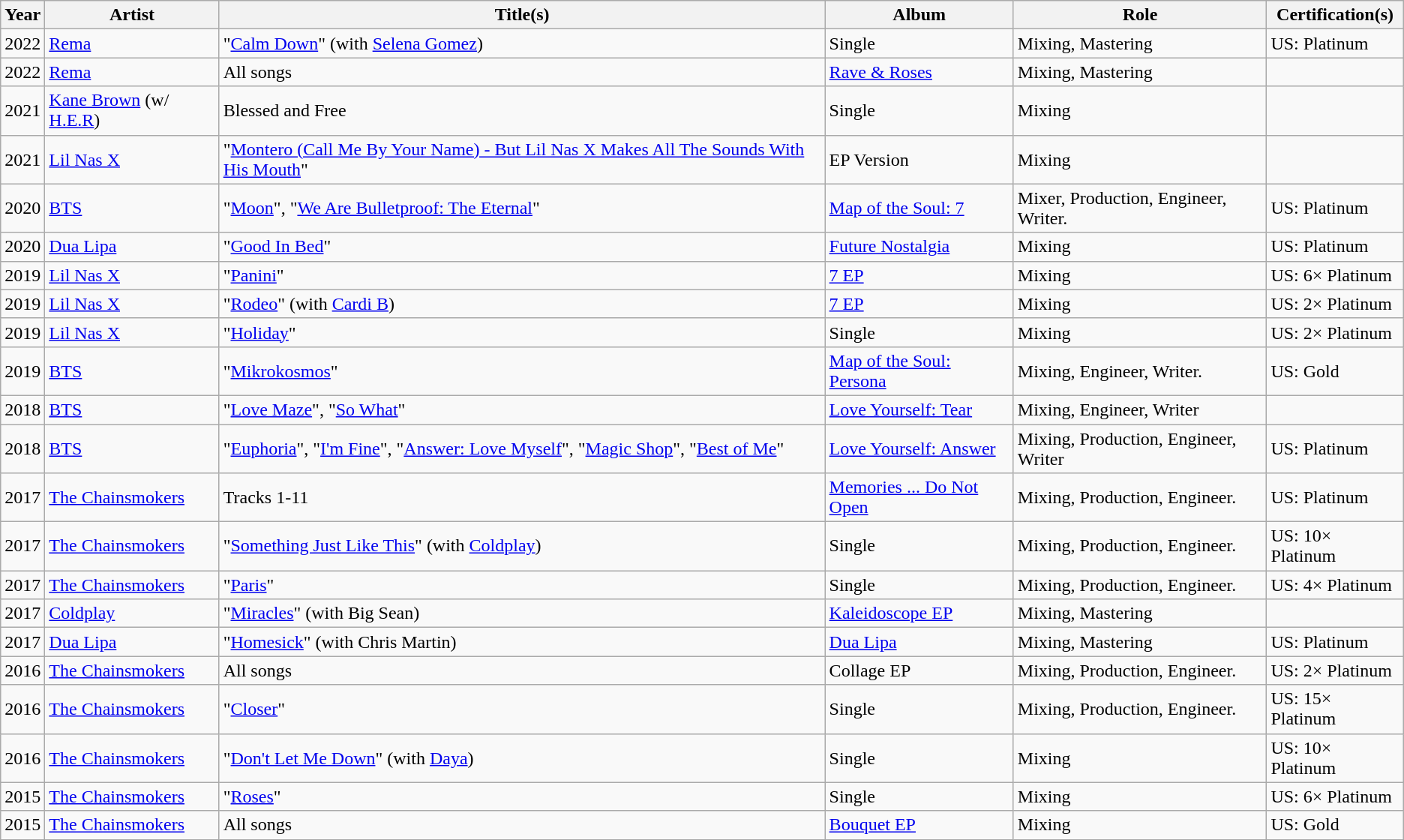<table class="wikitable">
<tr>
<th>Year</th>
<th>Artist</th>
<th>Title(s)</th>
<th>Album</th>
<th>Role</th>
<th>Certification(s)</th>
</tr>
<tr>
<td>2022</td>
<td><a href='#'>Rema</a></td>
<td>"<a href='#'>Calm Down</a>" (with <a href='#'>Selena Gomez</a>)</td>
<td>Single</td>
<td>Mixing, Mastering</td>
<td>US: Platinum </td>
</tr>
<tr>
<td>2022</td>
<td><a href='#'>Rema</a></td>
<td>All songs</td>
<td><a href='#'>Rave & Roses</a></td>
<td>Mixing, Mastering</td>
<td></td>
</tr>
<tr>
<td>2021</td>
<td><a href='#'>Kane Brown</a> (w/ <a href='#'>H.E.R</a>)</td>
<td>Blessed and Free</td>
<td>Single</td>
<td>Mixing</td>
<td></td>
</tr>
<tr>
<td>2021</td>
<td><a href='#'>Lil Nas X</a></td>
<td>"<a href='#'>Montero (Call Me By Your Name) - But Lil Nas X Makes All The Sounds With His Mouth</a>"</td>
<td>EP Version</td>
<td>Mixing</td>
<td></td>
</tr>
<tr>
<td>2020</td>
<td><a href='#'>BTS</a></td>
<td>"<a href='#'>Moon</a>", "<a href='#'>We Are Bulletproof: The Eternal</a>"</td>
<td><a href='#'>Map of the Soul: 7</a></td>
<td>Mixer, Production, Engineer, Writer.</td>
<td>US: Platinum </td>
</tr>
<tr>
<td>2020</td>
<td><a href='#'>Dua Lipa</a></td>
<td>"<a href='#'>Good In Bed</a>"</td>
<td><a href='#'>Future Nostalgia</a></td>
<td>Mixing</td>
<td>US: Platinum </td>
</tr>
<tr>
<td>2019</td>
<td><a href='#'>Lil Nas X</a></td>
<td>"<a href='#'>Panini</a>"</td>
<td><a href='#'>7 EP</a></td>
<td>Mixing</td>
<td>US: 6× Platinum </td>
</tr>
<tr>
<td>2019</td>
<td><a href='#'>Lil Nas X</a></td>
<td>"<a href='#'>Rodeo</a>" (with <a href='#'>Cardi B</a>)</td>
<td><a href='#'>7 EP</a></td>
<td>Mixing</td>
<td>US: 2× Platinum </td>
</tr>
<tr>
<td>2019</td>
<td><a href='#'>Lil Nas X</a></td>
<td>"<a href='#'>Holiday</a>"</td>
<td>Single</td>
<td>Mixing</td>
<td>US: 2× Platinum </td>
</tr>
<tr>
<td>2019</td>
<td><a href='#'>BTS</a></td>
<td>"<a href='#'>Mikrokosmos</a>"</td>
<td><a href='#'>Map of the Soul: Persona</a></td>
<td>Mixing, Engineer, Writer.</td>
<td>US: Gold </td>
</tr>
<tr>
<td>2018</td>
<td><a href='#'>BTS</a></td>
<td>"<a href='#'>Love Maze</a>", "<a href='#'>So What</a>"</td>
<td><a href='#'>Love Yourself: Tear</a></td>
<td>Mixing, Engineer, Writer</td>
<td></td>
</tr>
<tr>
<td>2018</td>
<td><a href='#'>BTS</a></td>
<td>"<a href='#'>Euphoria</a>", "<a href='#'>I'm Fine</a>", "<a href='#'>Answer: Love Myself</a>", "<a href='#'>Magic Shop</a>", "<a href='#'>Best of Me</a>"</td>
<td><a href='#'>Love Yourself: Answer</a></td>
<td>Mixing, Production, Engineer, Writer</td>
<td>US: Platinum </td>
</tr>
<tr>
<td>2017</td>
<td><a href='#'>The Chainsmokers</a></td>
<td>Tracks 1-11</td>
<td><a href='#'>Memories ... Do Not Open</a></td>
<td>Mixing, Production, Engineer.</td>
<td>US: Platinum </td>
</tr>
<tr>
<td>2017</td>
<td><a href='#'>The Chainsmokers</a></td>
<td>"<a href='#'>Something Just Like This</a>" (with <a href='#'>Coldplay</a>)</td>
<td>Single</td>
<td>Mixing, Production, Engineer.</td>
<td>US: 10× Platinum </td>
</tr>
<tr>
<td>2017</td>
<td><a href='#'>The Chainsmokers</a></td>
<td>"<a href='#'>Paris</a>"</td>
<td>Single</td>
<td>Mixing, Production, Engineer.</td>
<td>US: 4× Platinum </td>
</tr>
<tr>
<td>2017</td>
<td><a href='#'>Coldplay</a></td>
<td>"<a href='#'>Miracles</a>" (with Big Sean)</td>
<td><a href='#'>Kaleidoscope EP</a></td>
<td>Mixing, Mastering</td>
<td></td>
</tr>
<tr>
<td>2017</td>
<td><a href='#'>Dua Lipa</a></td>
<td>"<a href='#'>Homesick</a>" (with Chris Martin)</td>
<td><a href='#'>Dua Lipa</a></td>
<td>Mixing, Mastering</td>
<td>US: Platinum </td>
</tr>
<tr>
<td>2016</td>
<td><a href='#'>The Chainsmokers</a></td>
<td>All songs</td>
<td>Collage EP</td>
<td>Mixing, Production, Engineer.</td>
<td>US: 2× Platinum </td>
</tr>
<tr>
<td>2016</td>
<td><a href='#'>The Chainsmokers</a></td>
<td>"<a href='#'>Closer</a>"</td>
<td>Single</td>
<td>Mixing, Production, Engineer.</td>
<td>US: 15× Platinum </td>
</tr>
<tr>
<td>2016</td>
<td><a href='#'>The Chainsmokers</a></td>
<td>"<a href='#'>Don't Let Me Down</a>" (with <a href='#'>Daya</a>)</td>
<td>Single</td>
<td>Mixing</td>
<td>US: 10× Platinum </td>
</tr>
<tr>
<td>2015</td>
<td><a href='#'>The Chainsmokers</a></td>
<td>"<a href='#'>Roses</a>"</td>
<td>Single</td>
<td>Mixing</td>
<td>US: 6× Platinum </td>
</tr>
<tr>
<td>2015</td>
<td><a href='#'>The Chainsmokers</a></td>
<td>All songs</td>
<td><a href='#'>Bouquet EP</a></td>
<td>Mixing</td>
<td>US: Gold </td>
</tr>
</table>
